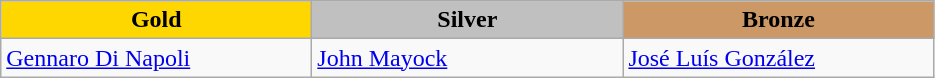<table class="wikitable" style="text-align:left">
<tr align="center">
<td width=200 bgcolor=gold><strong>Gold</strong></td>
<td width=200 bgcolor=silver><strong>Silver</strong></td>
<td width=200 bgcolor=CC9966><strong>Bronze</strong></td>
</tr>
<tr>
<td><a href='#'>Gennaro Di Napoli</a><br><em></em></td>
<td><a href='#'>John Mayock</a><br><em></em></td>
<td><a href='#'>José Luís González</a><br><em></em></td>
</tr>
</table>
